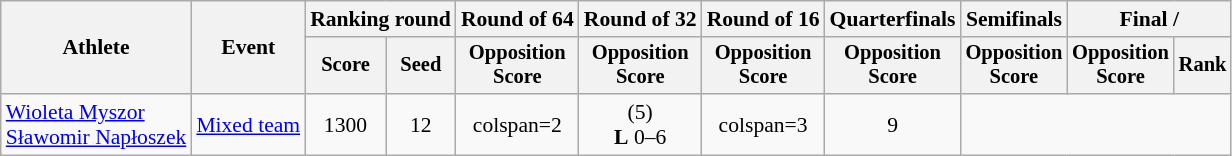<table class="wikitable" style="font-size:90%">
<tr>
<th rowspan="2">Athlete</th>
<th rowspan="2">Event</th>
<th colspan="2">Ranking round</th>
<th>Round of 64</th>
<th>Round of 32</th>
<th>Round of 16</th>
<th>Quarterfinals</th>
<th>Semifinals</th>
<th colspan="2">Final / </th>
</tr>
<tr style="font-size:95%">
<th>Score</th>
<th>Seed</th>
<th>Opposition<br>Score</th>
<th>Opposition<br>Score</th>
<th>Opposition<br>Score</th>
<th>Opposition<br>Score</th>
<th>Opposition<br>Score</th>
<th>Opposition<br>Score</th>
<th>Rank</th>
</tr>
<tr align=center>
<td align=left><a href='#'>Wioleta Myszor</a><br><a href='#'>Sławomir Napłoszek</a></td>
<td><a href='#'>Mixed team</a></td>
<td>1300</td>
<td>12</td>
<td>colspan=2 </td>
<td> (5)<br><strong>L</strong> 0–6</td>
<td>colspan=3 </td>
<td>9</td>
</tr>
</table>
